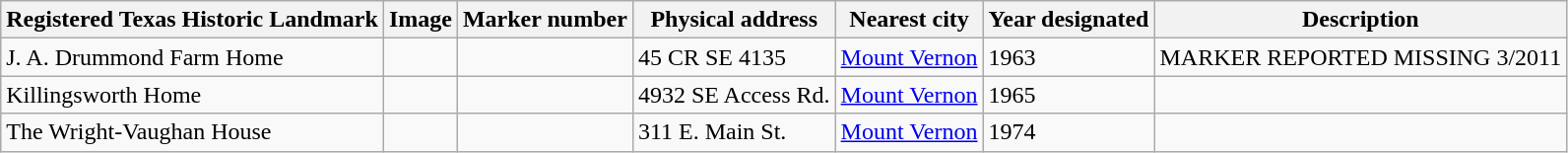<table class="wikitable sortable">
<tr>
<th>Registered Texas Historic Landmark</th>
<th>Image</th>
<th>Marker number</th>
<th>Physical address</th>
<th>Nearest city</th>
<th>Year designated</th>
<th>Description</th>
</tr>
<tr>
<td>J. A. Drummond Farm Home</td>
<td></td>
<td></td>
<td>45 CR SE 4135<br></td>
<td><a href='#'>Mount Vernon</a></td>
<td>1963</td>
<td>MARKER REPORTED MISSING 3/2011</td>
</tr>
<tr>
<td>Killingsworth Home</td>
<td></td>
<td></td>
<td>4932 SE Access Rd.<br></td>
<td><a href='#'>Mount Vernon</a></td>
<td>1965</td>
<td></td>
</tr>
<tr>
<td>The Wright-Vaughan House</td>
<td></td>
<td></td>
<td>311 E. Main St.<br></td>
<td><a href='#'>Mount Vernon</a></td>
<td>1974</td>
<td></td>
</tr>
</table>
